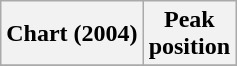<table class="wikitable">
<tr>
<th>Chart (2004)</th>
<th>Peak<br>position</th>
</tr>
<tr>
</tr>
</table>
